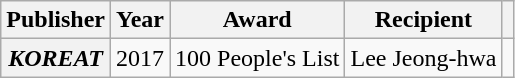<table class="wikitable plainrowheaders" style="text-align:center">
<tr>
<th scope="col">Publisher</th>
<th scope="col">Year</th>
<th scope="col">Award</th>
<th scope="col">Recipient</th>
<th class="unsortable" scope="col"></th>
</tr>
<tr>
<th scope="row"><em>KOREAT</em></th>
<td>2017</td>
<td>100 People's List</td>
<td>Lee Jeong-hwa</td>
<td></td>
</tr>
</table>
